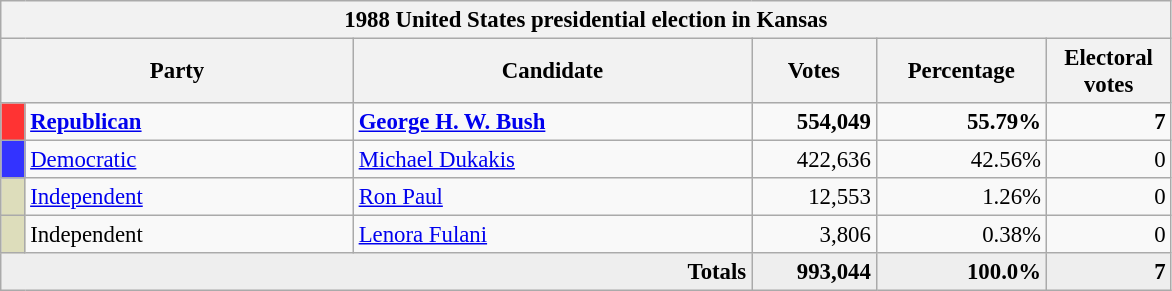<table class="wikitable" style="font-size: 95%;">
<tr>
<th colspan="6">1988 United States presidential election in Kansas</th>
</tr>
<tr>
<th colspan="2" style="width: 15em">Party</th>
<th style="width: 17em">Candidate</th>
<th style="width: 5em">Votes</th>
<th style="width: 7em">Percentage</th>
<th style="width: 5em">Electoral votes</th>
</tr>
<tr>
<th style="background:#f33; width:3px;"></th>
<td style="width: 130px"><strong><a href='#'>Republican</a></strong></td>
<td><strong><a href='#'>George H. W. Bush</a></strong></td>
<td style="text-align:right;"><strong>554,049</strong></td>
<td style="text-align:right;"><strong>55.79%</strong></td>
<td style="text-align:right;"><strong>7</strong></td>
</tr>
<tr>
<th style="background:#33f; width:3px;"></th>
<td style="width: 130px"><a href='#'>Democratic</a></td>
<td><a href='#'>Michael Dukakis</a></td>
<td style="text-align:right;">422,636</td>
<td style="text-align:right;">42.56%</td>
<td style="text-align:right;">0</td>
</tr>
<tr>
<th style="background:#DDDDBB; width:3px;"></th>
<td style="width: 130px"><a href='#'>Independent</a></td>
<td><a href='#'>Ron Paul</a></td>
<td style="text-align:right;">12,553</td>
<td style="text-align:right;">1.26%</td>
<td style="text-align:right;">0</td>
</tr>
<tr>
<th style="background:#DDDDBB; width:3px;"></th>
<td style="width: 130px">Independent</td>
<td><a href='#'>Lenora Fulani</a></td>
<td style="text-align:right;">3,806</td>
<td style="text-align:right;">0.38%</td>
<td style="text-align:right;">0</td>
</tr>
<tr style="background:#eee; text-align:right;">
<td colspan="3"><strong>Totals</strong></td>
<td><strong>993,044</strong></td>
<td><strong>100.0%</strong></td>
<td><strong>7</strong></td>
</tr>
</table>
